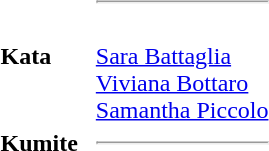<table>
<tr>
<td><strong>Kata</strong></td>
<td></td>
<td></td>
<td><hr><br><a href='#'>Sara Battaglia</a><br><a href='#'>Viviana Bottaro</a><br><a href='#'>Samantha Piccolo</a></td>
</tr>
<tr>
<td><strong>Kumite</strong></td>
<td></td>
<td></td>
<td><hr></td>
</tr>
</table>
